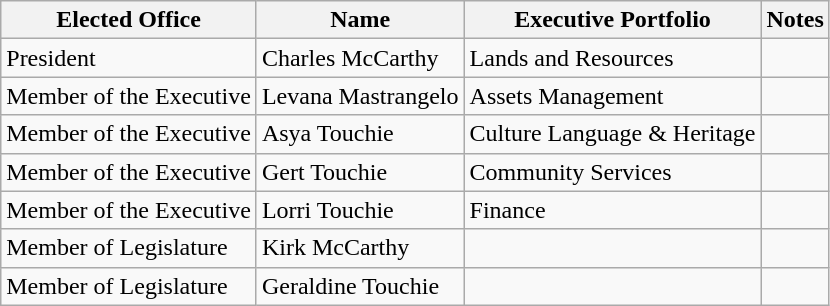<table class="wikitable mw-collapsible">
<tr>
<th>Elected Office</th>
<th>Name</th>
<th>Executive Portfolio</th>
<th>Notes</th>
</tr>
<tr>
<td>President</td>
<td>Charles McCarthy</td>
<td>Lands and Resources</td>
<td></td>
</tr>
<tr>
<td>Member of the Executive</td>
<td>Levana Mastrangelo</td>
<td>Assets Management</td>
<td></td>
</tr>
<tr>
<td>Member of the Executive</td>
<td>Asya Touchie</td>
<td>Culture Language & Heritage</td>
<td></td>
</tr>
<tr>
<td>Member of the Executive</td>
<td>Gert Touchie</td>
<td>Community Services</td>
<td></td>
</tr>
<tr>
<td>Member of the Executive</td>
<td>Lorri Touchie</td>
<td>Finance</td>
<td></td>
</tr>
<tr>
<td>Member of Legislature</td>
<td>Kirk McCarthy</td>
<td></td>
<td></td>
</tr>
<tr>
<td>Member of Legislature</td>
<td>Geraldine Touchie</td>
<td></td>
<td></td>
</tr>
</table>
